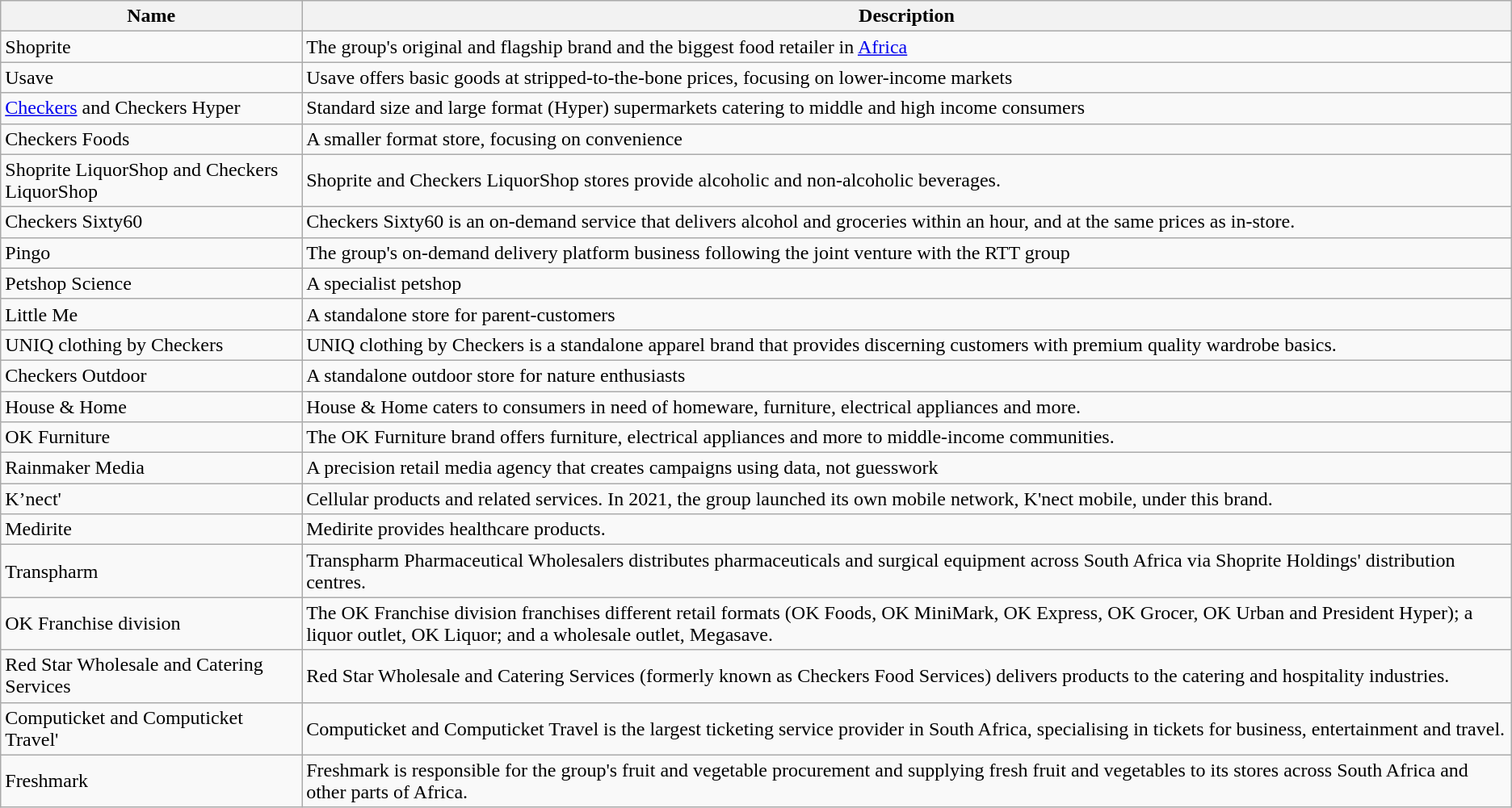<table class="wikitable">
<tr>
<th>Name</th>
<th>Description</th>
</tr>
<tr>
<td>Shoprite</td>
<td>The group's original and flagship brand and the biggest food retailer in <a href='#'>Africa</a></td>
</tr>
<tr>
<td>Usave</td>
<td>Usave offers basic goods at stripped-to-the-bone prices, focusing on lower-income markets</td>
</tr>
<tr>
<td><a href='#'>Checkers</a> and Checkers Hyper</td>
<td>Standard size and large format (Hyper) supermarkets catering to middle and high income consumers</td>
</tr>
<tr>
<td>Checkers Foods</td>
<td>A smaller format store, focusing on convenience</td>
</tr>
<tr>
<td>Shoprite LiquorShop and Checkers LiquorShop</td>
<td>Shoprite and Checkers LiquorShop stores provide alcoholic and non-alcoholic beverages. </td>
</tr>
<tr>
<td>Checkers Sixty60</td>
<td>Checkers Sixty60 is an on-demand service that delivers alcohol and groceries within an hour, and at the same prices as in-store.</td>
</tr>
<tr>
<td>Pingo</td>
<td>The group's on-demand delivery platform business following the joint venture with the RTT group</td>
</tr>
<tr>
<td>Petshop Science</td>
<td>A specialist petshop</td>
</tr>
<tr>
<td>Little Me</td>
<td>A standalone store for parent-customers</td>
</tr>
<tr>
<td>UNIQ clothing by Checkers</td>
<td>UNIQ clothing by Checkers is a standalone apparel brand that provides discerning customers with premium quality wardrobe basics.</td>
</tr>
<tr>
<td>Checkers Outdoor</td>
<td>A standalone outdoor store for nature enthusiasts</td>
</tr>
<tr>
<td>House & Home</td>
<td>House & Home caters to consumers in need of homeware, furniture, electrical appliances and more. </td>
</tr>
<tr>
<td>OK Furniture</td>
<td>The OK Furniture brand offers furniture, electrical appliances and more to middle-income communities.</td>
</tr>
<tr>
<td>Rainmaker Media</td>
<td>A precision retail media agency that creates campaigns using data, not guesswork</td>
</tr>
<tr>
<td>K’nect'</td>
<td>Cellular products and related services. In 2021, the group launched its own mobile network, K'nect mobile, under this brand. </td>
</tr>
<tr>
<td>Medirite</td>
<td>Medirite provides healthcare products.</td>
</tr>
<tr>
<td>Transpharm</td>
<td>Transpharm Pharmaceutical Wholesalers distributes pharmaceuticals and surgical equipment across South Africa via Shoprite Holdings' distribution centres.</td>
</tr>
<tr>
<td>OK Franchise division</td>
<td>The OK Franchise division franchises different retail formats (OK Foods, OK MiniMark, OK Express, OK Grocer, OK Urban and President Hyper); a liquor outlet, OK Liquor; and a wholesale outlet, Megasave.</td>
</tr>
<tr>
<td>Red Star Wholesale and Catering Services</td>
<td>Red Star Wholesale and Catering Services (formerly known as Checkers Food Services) delivers products to the catering and hospitality industries.</td>
</tr>
<tr>
<td>Computicket and Computicket Travel'</td>
<td>Computicket and Computicket Travel is the largest ticketing service provider in South Africa, specialising in tickets for business, entertainment and travel.</td>
</tr>
<tr>
<td>Freshmark</td>
<td>Freshmark is responsible for the group's fruit and vegetable procurement and supplying fresh fruit and vegetables to its stores across South Africa and other parts of Africa.</td>
</tr>
</table>
